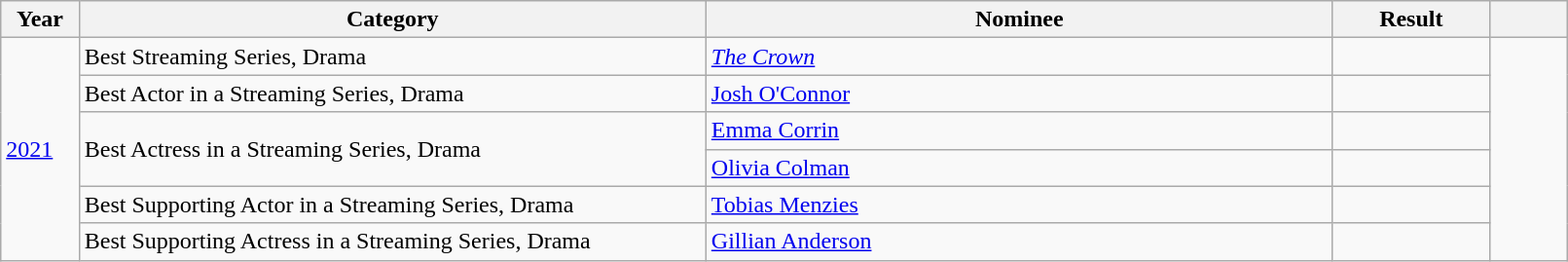<table class="wikitable" style="width:85%;">
<tr>
<th width=5%>Year</th>
<th style="width:40%;">Category</th>
<th style="width:40%;">Nominee</th>
<th style="width:10%;">Result</th>
<th width=5%></th>
</tr>
<tr>
<td vstyle="text-align: center;"rowspan="6"><a href='#'>2021</a></td>
<td>Best Streaming Series, Drama</td>
<td><em><a href='#'>The Crown</a></em></td>
<td></td>
<td rowspan="6"> </td>
</tr>
<tr>
<td>Best Actor in a Streaming Series, Drama</td>
<td><a href='#'>Josh O'Connor</a></td>
<td></td>
</tr>
<tr>
<td vstyle="text-align: center;"rowspan="2">Best Actress in a Streaming Series, Drama</td>
<td><a href='#'>Emma Corrin</a></td>
<td></td>
</tr>
<tr>
<td><a href='#'>Olivia Colman</a></td>
<td></td>
</tr>
<tr>
<td>Best Supporting Actor in a Streaming Series, Drama</td>
<td><a href='#'>Tobias Menzies</a></td>
<td></td>
</tr>
<tr>
<td>Best Supporting Actress in a Streaming Series, Drama</td>
<td><a href='#'>Gillian Anderson</a></td>
<td></td>
</tr>
</table>
